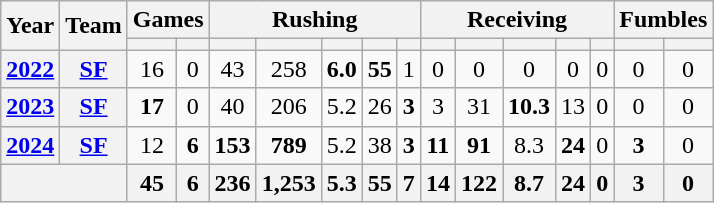<table class="wikitable" style="text-align:center;">
<tr>
<th rowspan="2">Year</th>
<th rowspan="2">Team</th>
<th colspan="2">Games</th>
<th colspan="5">Rushing</th>
<th colspan="5">Receiving</th>
<th colspan="2">Fumbles</th>
</tr>
<tr>
<th></th>
<th></th>
<th></th>
<th></th>
<th></th>
<th></th>
<th></th>
<th></th>
<th></th>
<th></th>
<th></th>
<th></th>
<th></th>
<th></th>
</tr>
<tr>
<th><a href='#'>2022</a></th>
<th><a href='#'>SF</a></th>
<td>16</td>
<td>0</td>
<td>43</td>
<td>258</td>
<td><strong>6.0</strong></td>
<td><strong>55</strong></td>
<td>1</td>
<td>0</td>
<td>0</td>
<td>0</td>
<td>0</td>
<td>0</td>
<td>0</td>
<td>0</td>
</tr>
<tr>
<th><a href='#'>2023</a></th>
<th><a href='#'>SF</a></th>
<td><strong>17</strong></td>
<td>0</td>
<td>40</td>
<td>206</td>
<td>5.2</td>
<td>26</td>
<td><strong>3</strong></td>
<td>3</td>
<td>31</td>
<td><strong>10.3</strong></td>
<td>13</td>
<td>0</td>
<td>0</td>
<td>0</td>
</tr>
<tr>
<th><a href='#'>2024</a></th>
<th><a href='#'>SF</a></th>
<td>12</td>
<td><strong>6</strong></td>
<td><strong>153</strong></td>
<td><strong>789</strong></td>
<td>5.2</td>
<td>38</td>
<td><strong>3</strong></td>
<td><strong>11</strong></td>
<td><strong>91</strong></td>
<td>8.3</td>
<td><strong>24</strong></td>
<td>0</td>
<td><strong>3</strong></td>
<td>0</td>
</tr>
<tr>
<th colspan="2"></th>
<th>45</th>
<th>6</th>
<th>236</th>
<th>1,253</th>
<th>5.3</th>
<th>55</th>
<th>7</th>
<th>14</th>
<th>122</th>
<th>8.7</th>
<th>24</th>
<th>0</th>
<th>3</th>
<th>0</th>
</tr>
</table>
